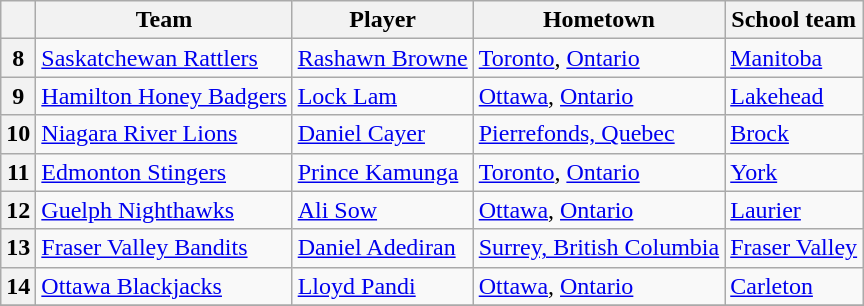<table class="wikitable">
<tr>
<th></th>
<th>Team</th>
<th>Player</th>
<th>Hometown</th>
<th>School team</th>
</tr>
<tr>
<th>8</th>
<td><a href='#'>Saskatchewan Rattlers</a></td>
<td><a href='#'>Rashawn Browne</a></td>
<td> <a href='#'>Toronto</a>, <a href='#'>Ontario</a></td>
<td><a href='#'>Manitoba</a></td>
</tr>
<tr>
<th>9</th>
<td><a href='#'>Hamilton Honey Badgers</a></td>
<td><a href='#'>Lock Lam</a></td>
<td> <a href='#'>Ottawa</a>, <a href='#'>Ontario</a></td>
<td><a href='#'>Lakehead</a></td>
</tr>
<tr>
<th>10</th>
<td><a href='#'>Niagara River Lions</a></td>
<td><a href='#'>Daniel Cayer</a></td>
<td> <a href='#'>Pierrefonds, Quebec</a></td>
<td><a href='#'>Brock</a></td>
</tr>
<tr>
<th>11</th>
<td><a href='#'>Edmonton Stingers</a></td>
<td><a href='#'>Prince Kamunga</a></td>
<td> <a href='#'>Toronto</a>, <a href='#'>Ontario</a></td>
<td><a href='#'>York</a></td>
</tr>
<tr>
<th>12</th>
<td><a href='#'>Guelph Nighthawks</a></td>
<td><a href='#'>Ali Sow</a></td>
<td> <a href='#'>Ottawa</a>, <a href='#'>Ontario</a></td>
<td><a href='#'>Laurier</a></td>
</tr>
<tr>
<th>13</th>
<td><a href='#'>Fraser Valley Bandits</a></td>
<td><a href='#'>Daniel Adediran</a></td>
<td> <a href='#'>Surrey, British Columbia</a></td>
<td><a href='#'>Fraser Valley</a></td>
</tr>
<tr>
<th>14</th>
<td><a href='#'>Ottawa Blackjacks</a></td>
<td><a href='#'>Lloyd Pandi</a></td>
<td> <a href='#'>Ottawa</a>, <a href='#'>Ontario</a></td>
<td><a href='#'>Carleton</a></td>
</tr>
<tr>
</tr>
</table>
